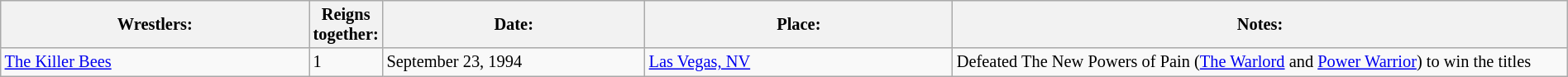<table class="sortable wikitable" style="font-size:85%; text-align:left; width:100%;">
<tr>
<th width=20%>Wrestlers:</th>
<th width=3%>Reigns together:</th>
<th width=17%>Date:</th>
<th width=20%>Place:</th>
<th width=40%>Notes:</th>
</tr>
<tr>
<td><a href='#'>The Killer Bees</a> <br></td>
<td>1</td>
<td>September 23, 1994</td>
<td><a href='#'>Las Vegas, NV</a></td>
<td>Defeated The New Powers of Pain (<a href='#'>The Warlord</a> and <a href='#'>Power Warrior</a>) to win the titles</td>
</tr>
</table>
